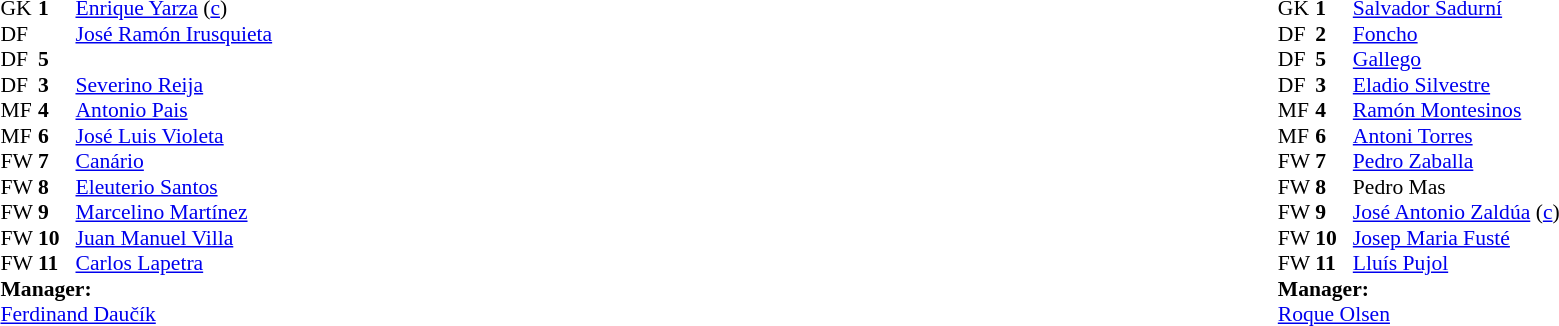<table width="100%">
<tr>
<td valign="top" width="50%"><br><table style="font-size: 90%" cellspacing="0" cellpadding="0">
<tr>
<td colspan="4"></td>
</tr>
<tr>
<th width=25></th>
<th width=25></th>
</tr>
<tr>
<td>GK</td>
<td><strong>1</strong></td>
<td> <a href='#'>Enrique Yarza</a> (<a href='#'>c</a>)</td>
</tr>
<tr>
<td>DF</td>
<td><strong></strong></td>
<td> <a href='#'>José Ramón Irusquieta</a></td>
</tr>
<tr>
<td>DF</td>
<td><strong>5</strong></td>
<td> </td>
</tr>
<tr>
<td>DF</td>
<td><strong>3</strong></td>
<td> <a href='#'>Severino Reija</a></td>
</tr>
<tr>
<td>MF</td>
<td><strong>4</strong></td>
<td> <a href='#'>Antonio Pais</a></td>
</tr>
<tr>
<td>MF</td>
<td><strong>6</strong></td>
<td> <a href='#'>José Luis Violeta</a></td>
</tr>
<tr>
<td>FW</td>
<td><strong>7</strong></td>
<td>  <a href='#'>Canário</a></td>
<td></td>
</tr>
<tr>
<td>FW</td>
<td><strong>8</strong></td>
<td> <a href='#'>Eleuterio Santos</a></td>
</tr>
<tr>
<td>FW</td>
<td><strong>9</strong></td>
<td> <a href='#'>Marcelino Martínez</a></td>
</tr>
<tr>
<td>FW</td>
<td><strong>10</strong></td>
<td> <a href='#'>Juan Manuel Villa</a></td>
</tr>
<tr>
<td>FW</td>
<td><strong>11</strong></td>
<td> <a href='#'>Carlos Lapetra</a></td>
</tr>
<tr>
<td colspan=3><strong>Manager:</strong></td>
</tr>
<tr>
<td colspan=4> <a href='#'>Ferdinand Daučík</a></td>
</tr>
</table>
</td>
<td></td>
<td valign="top" width="50%"><br><table style="font-size: 90%" cellspacing="0" cellpadding="0" align=center>
<tr>
<td colspan="4"></td>
</tr>
<tr>
<th width=25></th>
<th width=25></th>
</tr>
<tr>
<td>GK</td>
<td><strong>1</strong></td>
<td> <a href='#'>Salvador Sadurní</a></td>
</tr>
<tr>
<td>DF</td>
<td><strong>2</strong></td>
<td> <a href='#'>Foncho</a></td>
</tr>
<tr>
<td>DF</td>
<td><strong>5</strong></td>
<td> <a href='#'>Gallego</a></td>
</tr>
<tr>
<td>DF</td>
<td><strong>3</strong></td>
<td> <a href='#'>Eladio Silvestre</a></td>
</tr>
<tr>
<td>MF</td>
<td><strong>4</strong></td>
<td> <a href='#'>Ramón Montesinos</a></td>
</tr>
<tr>
<td>MF</td>
<td><strong>6</strong></td>
<td> <a href='#'>Antoni Torres</a></td>
<td></td>
</tr>
<tr>
<td>FW</td>
<td><strong>7</strong></td>
<td> <a href='#'>Pedro Zaballa</a></td>
</tr>
<tr>
<td>FW</td>
<td><strong>8</strong></td>
<td> Pedro Mas</td>
</tr>
<tr>
<td>FW</td>
<td><strong>9</strong></td>
<td> <a href='#'>José Antonio Zaldúa</a> (<a href='#'>c</a>)</td>
</tr>
<tr>
<td>FW</td>
<td><strong>10</strong></td>
<td> <a href='#'>Josep Maria Fusté</a></td>
</tr>
<tr>
<td>FW</td>
<td><strong>11</strong></td>
<td> <a href='#'>Lluís Pujol</a></td>
</tr>
<tr>
<td colspan=3><strong>Manager:</strong></td>
</tr>
<tr>
<td colspan=4> <a href='#'>Roque Olsen</a></td>
</tr>
</table>
</td>
</tr>
<tr>
</tr>
</table>
